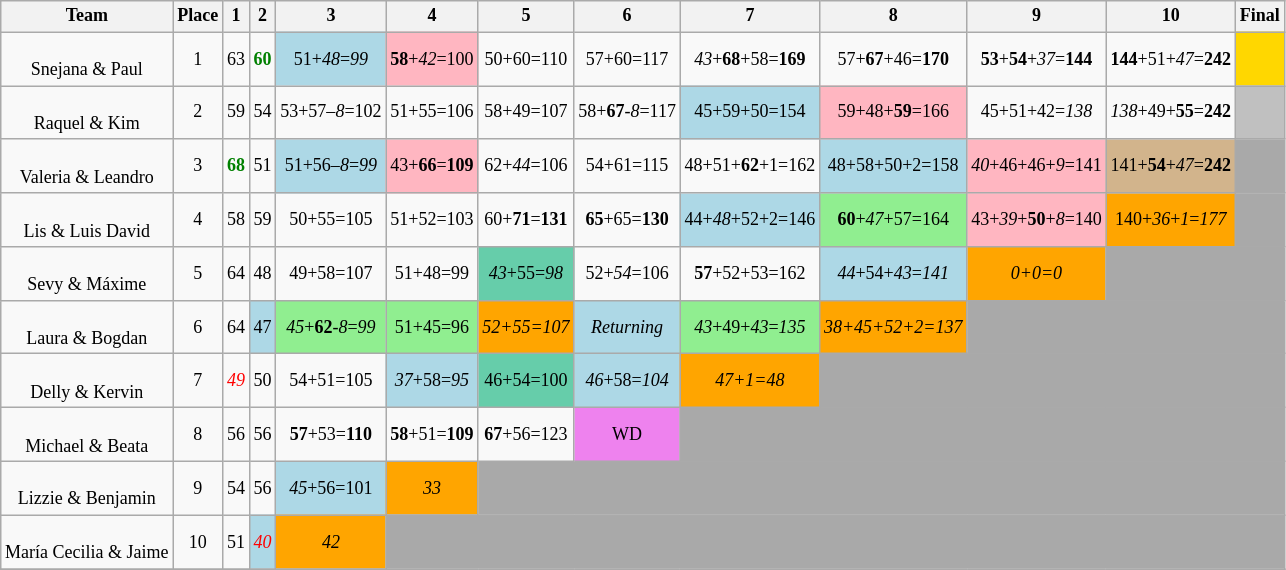<table class="wikitable sortable" style="font-size:75%; text-align:center">
<tr>
<th>Team</th>
<th>Place</th>
<th>1</th>
<th>2</th>
<th>3</th>
<th>4</th>
<th>5</th>
<th>6</th>
<th>7</th>
<th>8</th>
<th>9</th>
<th>10</th>
<th>Final</th>
</tr>
<tr>
<td> <br> Snejana & Paul</td>
<td>1</td>
<td>63</td>
<td style="color:green;"><strong>60</strong></td>
<td style="background:lightblue;">51+<span><em>48</em></span>=<span><em>99</em></span></td>
<td style="background:lightpink;"><span><strong>58</strong></span>+<span><em>42</em></span>=100</td>
<td>50+60=110</td>
<td>57+60=117</td>
<td><span><em>43</em></span>+<span><strong>68</strong></span>+58=<span><strong>169</strong></span></td>
<td>57+<span><strong>67</strong></span>+46=<span><strong>170</strong></span></td>
<td><span><strong>53</strong></span>+<span><strong>54</strong></span>+<span><em>37</em></span>=<span><strong>144</strong></span></td>
<td><span><strong>144</strong></span>+51+<span><em>47</em></span>=<span><strong>242</strong></span></td>
<td style="background:gold;">      </td>
</tr>
<tr>
<td> <br> Raquel & Kim</td>
<td>2</td>
<td>59</td>
<td>54</td>
<td>53+57–<em>8</em>=102</td>
<td>51+55=106</td>
<td>58+49=107</td>
<td>58+<span><strong>67</strong></span>-<em>8</em>=117</td>
<td style="background:lightblue;">45+59+50=154</td>
<td style="background:lightpink;">59+48+<span><strong>59</strong></span>=166</td>
<td>45+51+42=<span><em>138</em></span></td>
<td><span><em>138</em></span>+49+<span><strong>55</strong></span>=<span><strong>242</strong></span></td>
<td style="background:silver;"></td>
</tr>
<tr>
<td> <br> Valeria & Leandro</td>
<td>3</td>
<td style="color:green;"><strong>68</strong></td>
<td>51</td>
<td style="background:lightblue;">51+56–<em>8</em>=<span><em>99</em></span></td>
<td style="background:lightpink;">43+<span><strong>66</strong></span>=<span><strong>109</strong></span></td>
<td>62+<span><em>44</em></span>=106</td>
<td>54+61=115</td>
<td>48+51+<span><strong>62</strong></span>+1=162</td>
<td style="background:lightblue;">48+58+50+2=158</td>
<td style="background:lightpink;"><span><em>40</em></span>+46+46+<em>9</em>=141</td>
<td style="background:tan;">141+<span><strong>54</strong></span>+<span><em>47</em></span>=<span><strong>242</strong></span></td>
<td style="background:darkgray;" colspan="1"></td>
</tr>
<tr>
<td> <br> Lis & Luis David</td>
<td>4</td>
<td>58</td>
<td>59</td>
<td>50+55=105</td>
<td>51+52=103</td>
<td>60+<span><strong>71</strong></span>=<span><strong>131</strong></span></td>
<td><span><strong>65</strong></span>+65=<span><strong>130</strong></span></td>
<td style="background:lightblue;">44+<span><em>48</em></span>+52+2=146</td>
<td style="background:lightgreen;"><span><strong>60</strong></span>+<span><em>47</em></span>+57=164</td>
<td style="background:lightpink;">43+<span><em>39</em></span>+<span><strong>50</strong></span>+<em>8</em>=140</td>
<td style="background:orange;">140+<span><em>36</em></span>+<em>1</em>=<span><em>177</em></span></td>
<td style="background:darkgray;" colspan="1"></td>
</tr>
<tr>
<td> <br> Sevy & Máxime</td>
<td>5</td>
<td>64</td>
<td>48</td>
<td>49+58=107</td>
<td>51+48=99</td>
<td style="background:mediumaquamarine;"><span><em>43</em></span>+55=<span><em>98</em></span></td>
<td>52+<span><em>54</em></span>=106</td>
<td><span><strong>57</strong></span>+52+53=162</td>
<td style="background:lightblue;"><span><em>44</em></span>+54+<span><em>43</em></span>=<span><em>141</em></span></td>
<td style="background:orange;"><em>0+0=0</em></td>
<td style="background:darkgray;" colspan="2"></td>
</tr>
<tr>
<td> <br> Laura & Bogdan</td>
<td>6</td>
<td>64</td>
<td style="background:lightblue;">47</td>
<td style="background:lightgreen;"><span><em>45</em></span>+<span><strong>62</strong></span>-<em>8</em>=<span><em>99</em></span></td>
<td style="background:lightgreen;">51+45=96</td>
<td style="background:orange;"><em>52+55=107</em></td>
<td style="background:lightblue;"><em>Returning</em></td>
<td style="background:lightgreen;"><span><em>43</em></span>+49+<span><em>43</em></span>=<span><em>135</em></span></td>
<td style="background:orange;"><em>38+45+52+2=137</em></td>
<td style="background:darkgray;" colspan="3"></td>
</tr>
<tr>
<td> <br> Delly & Kervin</td>
<td>7</td>
<td style="color:red;"><em>49</em></td>
<td>50</td>
<td>54+51=105</td>
<td style="background:lightblue;"><span><em>37</em></span>+58=<span><em>95</em></span></td>
<td style="background:mediumaquamarine;">46+54=100</td>
<td style="background:lightblue;"><span><em>46</em></span>+58=<span><em>104</em></span></td>
<td style="background:orange;"><em>47+1=48</em></td>
<td style="background:darkgray;" colspan="4"></td>
</tr>
<tr>
<td> <br> Michael & Beata</td>
<td>8</td>
<td>56</td>
<td>56</td>
<td><span><strong>57</strong></span>+53=<span><strong>110</strong></span></td>
<td><span><strong>58</strong></span>+51=<span><strong>109</strong></span></td>
<td><span><strong>67</strong></span>+56=123</td>
<td style="background:violet;">WD</td>
<td style="background:darkgray;" colspan="5"></td>
</tr>
<tr>
<td> <br> Lizzie & Benjamin</td>
<td>9</td>
<td>54</td>
<td>56</td>
<td style="background:lightblue;"><span><em>45</em></span>+56=101</td>
<td style="background:orange;"><em>33</em></td>
<td style="background:darkgray;" colspan="7"></td>
</tr>
<tr>
<td> <br> María Cecilia & Jaime</td>
<td>10</td>
<td>51</td>
<td style="background:lightblue; color:red;"><em>40</em></td>
<td style="background:orange;"><em>42</em></td>
<td style="background:darkgray;" colspan="8"></td>
</tr>
<tr>
</tr>
</table>
